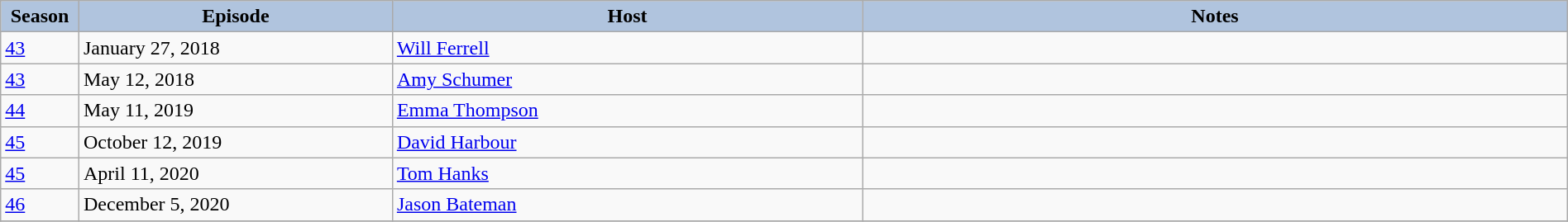<table class="wikitable" style="width:100%;">
<tr>
<th style="background:#B0C4DE;" width="5%">Season</th>
<th style="background:#B0C4DE;" width="20%">Episode</th>
<th style="background:#B0C4DE;" width="30%">Host</th>
<th style="background:#B0C4DE;" width="45%">Notes</th>
</tr>
<tr>
<td><a href='#'>43</a></td>
<td>January 27, 2018</td>
<td><a href='#'>Will Ferrell</a></td>
<td></td>
</tr>
<tr>
<td><a href='#'>43</a></td>
<td>May 12, 2018</td>
<td><a href='#'>Amy Schumer</a></td>
<td></td>
</tr>
<tr>
<td><a href='#'>44</a></td>
<td>May 11, 2019</td>
<td><a href='#'>Emma Thompson</a></td>
<td></td>
</tr>
<tr>
<td><a href='#'>45</a></td>
<td>October 12, 2019</td>
<td><a href='#'>David Harbour</a></td>
<td></td>
</tr>
<tr>
<td><a href='#'>45</a></td>
<td>April 11, 2020</td>
<td><a href='#'>Tom Hanks</a></td>
<td></td>
</tr>
<tr>
<td><a href='#'>46</a></td>
<td>December 5, 2020</td>
<td><a href='#'>Jason Bateman</a></td>
<td></td>
</tr>
<tr>
</tr>
</table>
